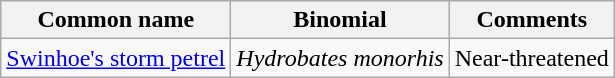<table class="wikitable">
<tr>
<th>Common name</th>
<th>Binomial</th>
<th>Comments</th>
</tr>
<tr>
<td><a href='#'>Swinhoe's storm petrel</a></td>
<td><em>Hydrobates monorhis</em></td>
<td>Near-threatened</td>
</tr>
</table>
